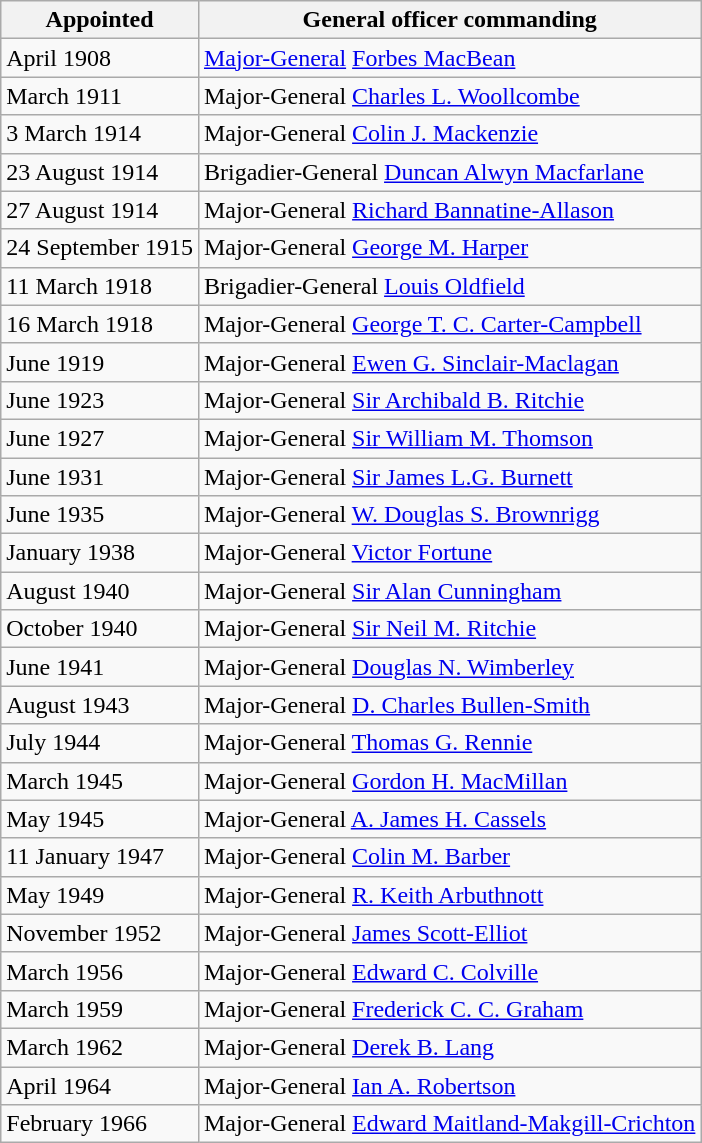<table class="wikitable" style="text-align: left; border-spacing: 2px; border: 1px solid darkgray;">
<tr>
<th>Appointed</th>
<th>General officer commanding</th>
</tr>
<tr>
<td>April 1908</td>
<td><a href='#'>Major-General</a> <a href='#'>Forbes MacBean</a></td>
</tr>
<tr>
<td>March 1911</td>
<td>Major-General <a href='#'>Charles L. Woollcombe</a></td>
</tr>
<tr>
<td>3 March 1914</td>
<td>Major-General <a href='#'>Colin J. Mackenzie</a></td>
</tr>
<tr>
<td>23 August 1914</td>
<td>Brigadier-General <a href='#'>Duncan Alwyn Macfarlane</a></td>
</tr>
<tr>
<td>27 August 1914</td>
<td>Major-General <a href='#'>Richard Bannatine-Allason</a></td>
</tr>
<tr>
<td>24 September 1915</td>
<td>Major-General <a href='#'>George M. Harper</a></td>
</tr>
<tr>
<td>11 March 1918</td>
<td>Brigadier-General <a href='#'>Louis Oldfield</a></td>
</tr>
<tr>
<td>16 March 1918</td>
<td>Major-General <a href='#'>George T. C. Carter-Campbell</a></td>
</tr>
<tr>
<td>June 1919</td>
<td>Major-General <a href='#'>Ewen G. Sinclair-Maclagan</a></td>
</tr>
<tr>
<td>June 1923</td>
<td>Major-General <a href='#'>Sir Archibald B. Ritchie</a></td>
</tr>
<tr>
<td>June 1927</td>
<td>Major-General <a href='#'>Sir William M. Thomson</a></td>
</tr>
<tr>
<td>June 1931</td>
<td>Major-General <a href='#'>Sir James L.G. Burnett</a></td>
</tr>
<tr>
<td>June 1935</td>
<td>Major-General <a href='#'>W. Douglas S. Brownrigg</a></td>
</tr>
<tr>
<td>January 1938</td>
<td>Major-General <a href='#'>Victor Fortune</a></td>
</tr>
<tr>
<td>August 1940</td>
<td>Major-General <a href='#'>Sir Alan Cunningham</a></td>
</tr>
<tr>
<td>October 1940</td>
<td>Major-General <a href='#'>Sir Neil M. Ritchie</a></td>
</tr>
<tr>
<td>June 1941</td>
<td>Major-General <a href='#'>Douglas N. Wimberley</a></td>
</tr>
<tr>
<td>August 1943</td>
<td>Major-General <a href='#'>D. Charles Bullen-Smith</a></td>
</tr>
<tr>
<td>July 1944</td>
<td>Major-General <a href='#'>Thomas G. Rennie</a></td>
</tr>
<tr>
<td>March 1945</td>
<td>Major-General <a href='#'>Gordon H. MacMillan</a></td>
</tr>
<tr>
<td>May 1945</td>
<td>Major-General <a href='#'>A. James H. Cassels</a></td>
</tr>
<tr>
<td>11 January 1947</td>
<td>Major-General <a href='#'>Colin M. Barber</a></td>
</tr>
<tr>
<td>May 1949</td>
<td>Major-General <a href='#'>R. Keith Arbuthnott</a></td>
</tr>
<tr>
<td>November 1952</td>
<td>Major-General <a href='#'>James Scott-Elliot</a></td>
</tr>
<tr>
<td>March 1956</td>
<td>Major-General <a href='#'>Edward C. Colville</a></td>
</tr>
<tr>
<td>March 1959</td>
<td>Major-General <a href='#'>Frederick C. C. Graham</a></td>
</tr>
<tr>
<td>March 1962</td>
<td>Major-General <a href='#'>Derek B. Lang</a></td>
</tr>
<tr>
<td>April 1964</td>
<td>Major-General <a href='#'>Ian A. Robertson</a></td>
</tr>
<tr>
<td>February 1966</td>
<td>Major-General <a href='#'>Edward Maitland-Makgill-Crichton</a></td>
</tr>
</table>
